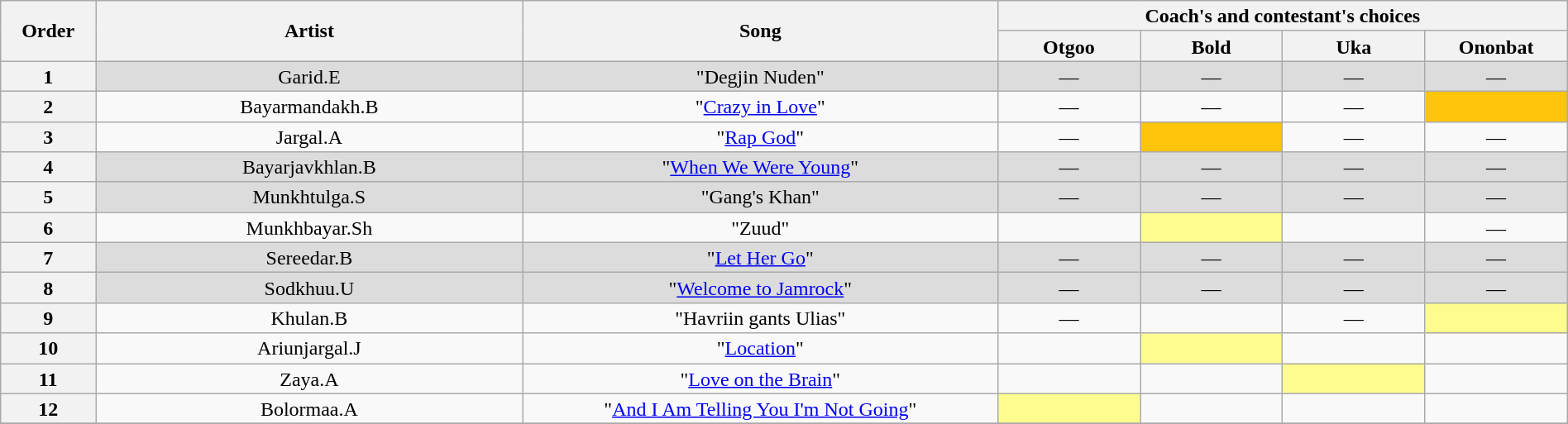<table class="wikitable" style="text-align:center; line-height:17px; width:100%;">
<tr>
<th scope="col" rowspan="2" width="04%">Order</th>
<th scope="col" rowspan="2" width="18%">Artist</th>
<th scope="col" rowspan="2" width="20%">Song</th>
<th scope="col" colspan="4" width="24%">Coach's and contestant's choices</th>
</tr>
<tr>
<th width="06%">Otgoo</th>
<th width="06%">Bold</th>
<th width="06%">Uka</th>
<th width="06%">Ononbat</th>
</tr>
<tr>
<th>1</th>
<td style="background:#DCDCDC;">Garid.E</td>
<td style="background:#DCDCDC;">"Degjin Nuden"</td>
<td style="background:#DCDCDC;">—</td>
<td style="background:#DCDCDC;">—</td>
<td style="background:#DCDCDC;">—</td>
<td style="background:#DCDCDC;">—</td>
</tr>
<tr>
<th>2</th>
<td>Bayarmandakh.B</td>
<td>"<a href='#'>Crazy in Love</a>"</td>
<td>—</td>
<td>—</td>
<td>—</td>
<td style="background:#FFC40C;"><strong></strong></td>
</tr>
<tr>
<th>3</th>
<td>Jargal.A</td>
<td>"<a href='#'>Rap God</a>"</td>
<td>—</td>
<td style="background:#FFC40C;"><strong></strong></td>
<td>—</td>
<td>—</td>
</tr>
<tr>
<th>4</th>
<td style="background:#DCDCDC;">Bayarjavkhlan.B</td>
<td style="background:#DCDCDC;">"<a href='#'>When We Were Young</a>"</td>
<td style="background:#DCDCDC;">—</td>
<td style="background:#DCDCDC;">—</td>
<td style="background:#DCDCDC;">—</td>
<td style="background:#DCDCDC;">—</td>
</tr>
<tr>
<th>5</th>
<td style="background:#DCDCDC;">Munkhtulga.S</td>
<td style="background:#DCDCDC;">"Gang's Khan"</td>
<td style="background:#DCDCDC;">—</td>
<td style="background:#DCDCDC;">—</td>
<td style="background:#DCDCDC;">—</td>
<td style="background:#DCDCDC;">—</td>
</tr>
<tr>
<th>6</th>
<td>Munkhbayar.Sh</td>
<td>"Zuud"</td>
<td><strong></strong></td>
<td style="background:#fdfc8f;"><strong></strong></td>
<td><strong></strong></td>
<td>—</td>
</tr>
<tr>
<th>7</th>
<td style="background:#DCDCDC;">Sereedar.B</td>
<td style="background:#DCDCDC;">"<a href='#'>Let Her Go</a>"</td>
<td style="background:#DCDCDC;">—</td>
<td style="background:#DCDCDC;">—</td>
<td style="background:#DCDCDC;">—</td>
<td style="background:#DCDCDC;">—</td>
</tr>
<tr>
<th>8</th>
<td style="background:#DCDCDC;">Sodkhuu.U</td>
<td style="background:#DCDCDC;">"<a href='#'>Welcome to Jamrock</a>"</td>
<td style="background:#DCDCDC;">—</td>
<td style="background:#DCDCDC;">—</td>
<td style="background:#DCDCDC;">—</td>
<td style="background:#DCDCDC;">—</td>
</tr>
<tr>
<th>9</th>
<td>Khulan.B</td>
<td>"Havriin gants Ulias"</td>
<td>—</td>
<td><strong></strong></td>
<td>—</td>
<td style="background:#fdfc8f;"><strong></strong></td>
</tr>
<tr>
<th>10</th>
<td>Ariunjargal.J</td>
<td>"<a href='#'>Location</a>"</td>
<td><strong></strong></td>
<td style="background:#fdfc8f;"><strong></strong></td>
<td><strong></strong></td>
<td><strong></strong></td>
</tr>
<tr>
<th>11</th>
<td>Zaya.A</td>
<td>"<a href='#'>Love on the Brain</a>"</td>
<td><strong></strong></td>
<td><strong></strong></td>
<td style="background:#fdfc8f;"><strong></strong></td>
<td><strong></strong></td>
</tr>
<tr>
<th>12</th>
<td>Bolormaa.A</td>
<td>"<a href='#'>And I Am Telling You I'm Not Going</a>"</td>
<td style="background:#fdfc8f;"><strong></strong></td>
<td><strong></strong></td>
<td><strong></strong></td>
<td><strong></strong></td>
</tr>
<tr>
</tr>
</table>
